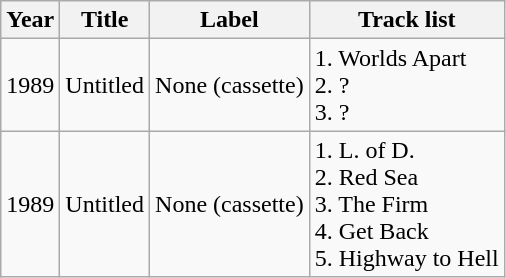<table class="wikitable">
<tr>
<th>Year</th>
<th>Title</th>
<th>Label</th>
<th>Track list</th>
</tr>
<tr>
<td>1989</td>
<td>Untitled</td>
<td>None (cassette)</td>
<td>1. Worlds Apart<br>2. ?<br>3. ?</td>
</tr>
<tr>
<td>1989</td>
<td>Untitled</td>
<td>None (cassette)</td>
<td>1. L. of D.<br>2. Red Sea<br>3. The Firm<br>4. Get Back<br>5. Highway to Hell</td>
</tr>
</table>
